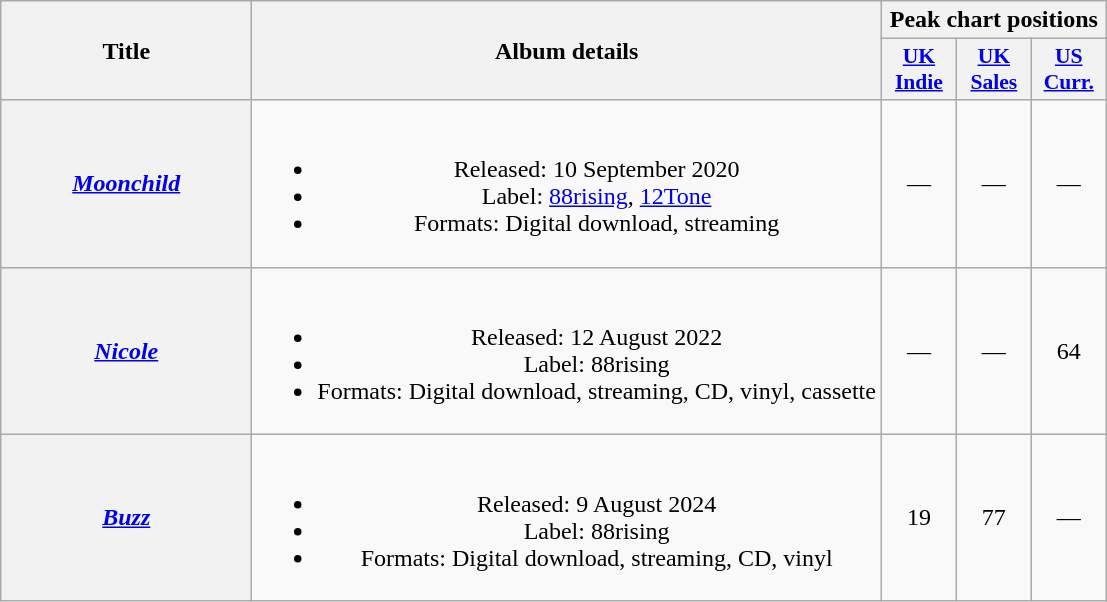<table class="wikitable plainrowheaders" style="text-align:center;">
<tr>
<th rowspan="2" scope="col">Title</th>
<th rowspan="2" scope="col">Album details</th>
<th colspan="3">Peak chart positions</th>
</tr>
<tr>
<th scope="col" style="width:3em;font-size:90%;"><a href='#'>UK Indie</a><br></th>
<th scope="col" style="width:3em;font-size:90%;"><a href='#'>UK Sales</a><br></th>
<th scope="col" style="width:3em;font-size:90%;"><a href='#'>US Curr.</a><br></th>
</tr>
<tr>
<th scope="row" style="width:10em;"><em><a href='#'>Moonchild</a></em></th>
<td><br><ul><li>Released: 10 September 2020</li><li>Label: <a href='#'>88rising</a>, <a href='#'>12Tone</a></li><li>Formats: Digital download, streaming</li></ul></td>
<td>—</td>
<td>—</td>
<td>—</td>
</tr>
<tr>
<th scope="row" style="width:10em;"><em><a href='#'>Nicole</a></em></th>
<td><br><ul><li>Released: 12 August 2022</li><li>Label: 88rising</li><li>Formats: Digital download, streaming, CD, vinyl, cassette</li></ul></td>
<td>—</td>
<td>—</td>
<td>64</td>
</tr>
<tr>
<th scope="row" style="width:10em;"><em><a href='#'>Buzz</a></em></th>
<td><br><ul><li>Released: 9 August 2024</li><li>Label: 88rising</li><li>Formats: Digital download, streaming, CD, vinyl</li></ul></td>
<td>19</td>
<td>77</td>
<td>—</td>
</tr>
</table>
